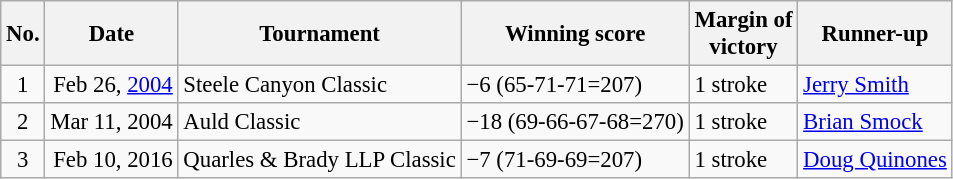<table class="wikitable" style="font-size:95%;">
<tr>
<th>No.</th>
<th>Date</th>
<th>Tournament</th>
<th>Winning score</th>
<th>Margin of<br>victory</th>
<th>Runner-up</th>
</tr>
<tr>
<td align=center>1</td>
<td align=right>Feb 26, <a href='#'>2004</a></td>
<td>Steele Canyon Classic</td>
<td>−6 (65-71-71=207)</td>
<td>1 stroke</td>
<td> <a href='#'>Jerry Smith</a></td>
</tr>
<tr>
<td align=center>2</td>
<td align=right>Mar 11, 2004</td>
<td>Auld Classic</td>
<td>−18 (69-66-67-68=270)</td>
<td>1 stroke</td>
<td> <a href='#'>Brian Smock</a></td>
</tr>
<tr>
<td align=center>3</td>
<td align=right>Feb 10, 2016</td>
<td>Quarles & Brady LLP Classic</td>
<td>−7 (71-69-69=207)</td>
<td>1 stroke</td>
<td> <a href='#'>Doug Quinones</a></td>
</tr>
</table>
